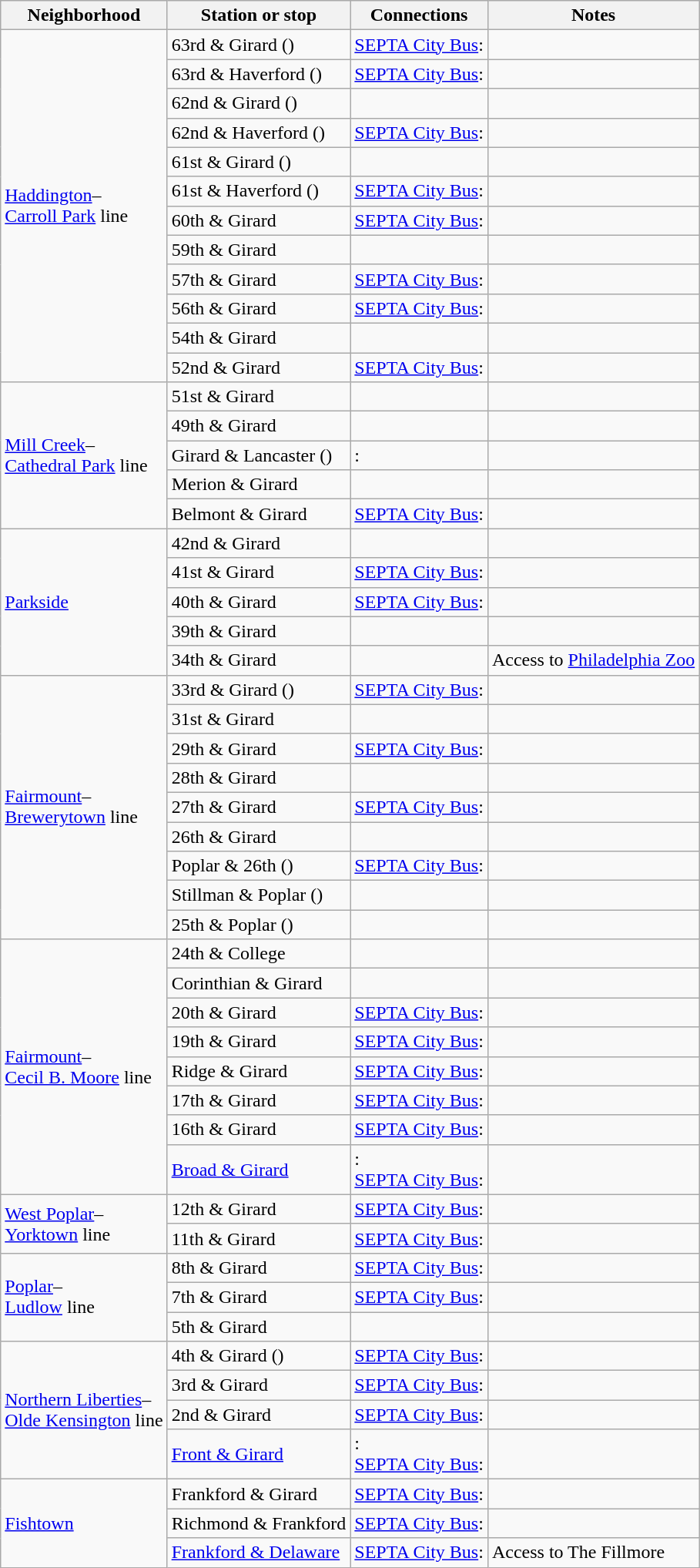<table class="wikitable">
<tr>
<th>Neighborhood</th>
<th>Station or stop</th>
<th>Connections</th>
<th>Notes</th>
</tr>
<tr>
<td rowspan=12><a href='#'>Haddington</a>–<br><a href='#'>Carroll Park</a> line</td>
<td>63rd & Girard ()</td>
<td> <a href='#'>SEPTA City Bus</a>: </td>
<td></td>
</tr>
<tr>
<td>63rd & Haverford ()</td>
<td> <a href='#'>SEPTA City Bus</a>: </td>
<td></td>
</tr>
<tr>
<td>62nd & Girard ()</td>
<td></td>
<td></td>
</tr>
<tr>
<td>62nd & Haverford ()</td>
<td> <a href='#'>SEPTA City Bus</a>: </td>
<td></td>
</tr>
<tr>
<td>61st & Girard ()</td>
<td></td>
<td></td>
</tr>
<tr>
<td>61st & Haverford ()</td>
<td> <a href='#'>SEPTA City Bus</a>: </td>
<td></td>
</tr>
<tr>
<td>60th & Girard</td>
<td> <a href='#'>SEPTA City Bus</a>: </td>
<td></td>
</tr>
<tr>
<td>59th & Girard</td>
<td></td>
<td></td>
</tr>
<tr>
<td>57th & Girard</td>
<td> <a href='#'>SEPTA City Bus</a>: </td>
<td></td>
</tr>
<tr>
<td>56th & Girard</td>
<td> <a href='#'>SEPTA City Bus</a>: </td>
<td></td>
</tr>
<tr>
<td>54th & Girard</td>
<td></td>
<td></td>
</tr>
<tr>
<td>52nd & Girard</td>
<td> <a href='#'>SEPTA City Bus</a>: </td>
<td></td>
</tr>
<tr>
<td rowspan=5><a href='#'>Mill Creek</a>–<br><a href='#'>Cathedral Park</a> line</td>
<td>51st & Girard</td>
<td></td>
<td></td>
</tr>
<tr>
<td>49th & Girard</td>
<td></td>
<td></td>
</tr>
<tr>
<td>Girard & Lancaster ()</td>
<td>: </td>
<td></td>
</tr>
<tr>
<td>Merion & Girard</td>
<td></td>
<td></td>
</tr>
<tr>
<td>Belmont & Girard</td>
<td> <a href='#'>SEPTA City Bus</a>: </td>
<td></td>
</tr>
<tr>
<td rowspan=5><a href='#'>Parkside</a></td>
<td>42nd & Girard</td>
<td></td>
<td></td>
</tr>
<tr>
<td>41st & Girard</td>
<td> <a href='#'>SEPTA City Bus</a>: </td>
<td></td>
</tr>
<tr>
<td>40th & Girard</td>
<td> <a href='#'>SEPTA City Bus</a>: </td>
<td></td>
</tr>
<tr>
<td>39th & Girard</td>
<td></td>
<td></td>
</tr>
<tr>
<td>34th & Girard</td>
<td></td>
<td>Access to <a href='#'>Philadelphia Zoo</a></td>
</tr>
<tr>
<td rowspan=9><a href='#'>Fairmount</a>–<br><a href='#'>Brewerytown</a> line</td>
<td>33rd & Girard ()</td>
<td> <a href='#'>SEPTA City Bus</a>: </td>
<td></td>
</tr>
<tr>
<td>31st & Girard</td>
<td></td>
<td></td>
</tr>
<tr>
<td>29th & Girard</td>
<td> <a href='#'>SEPTA City Bus</a>: </td>
<td></td>
</tr>
<tr>
<td>28th & Girard</td>
<td></td>
<td></td>
</tr>
<tr>
<td>27th & Girard</td>
<td> <a href='#'>SEPTA City Bus</a>: </td>
<td></td>
</tr>
<tr>
<td>26th & Girard</td>
<td></td>
<td></td>
</tr>
<tr>
<td>Poplar & 26th ()</td>
<td> <a href='#'>SEPTA City Bus</a>: </td>
<td></td>
</tr>
<tr>
<td>Stillman & Poplar ()</td>
<td></td>
<td></td>
</tr>
<tr>
<td>25th & Poplar ()</td>
<td></td>
<td></td>
</tr>
<tr>
<td rowspan=8><a href='#'>Fairmount</a>–<br><a href='#'>Cecil B. Moore</a> line</td>
<td>24th & College</td>
<td></td>
<td></td>
</tr>
<tr>
<td>Corinthian & Girard</td>
<td></td>
<td></td>
</tr>
<tr>
<td>20th & Girard</td>
<td> <a href='#'>SEPTA City Bus</a>: </td>
<td></td>
</tr>
<tr>
<td>19th & Girard</td>
<td> <a href='#'>SEPTA City Bus</a>: </td>
<td></td>
</tr>
<tr>
<td>Ridge & Girard</td>
<td> <a href='#'>SEPTA City Bus</a>: </td>
<td></td>
</tr>
<tr>
<td>17th & Girard</td>
<td> <a href='#'>SEPTA City Bus</a>: </td>
<td></td>
</tr>
<tr>
<td>16th & Girard</td>
<td> <a href='#'>SEPTA City Bus</a>: </td>
<td></td>
</tr>
<tr>
<td><a href='#'>Broad & Girard</a></td>
<td>:  <br> <a href='#'>SEPTA City Bus</a>: </td>
<td></td>
</tr>
<tr>
<td rowspan=2><a href='#'>West Poplar</a>–<br><a href='#'>Yorktown</a> line</td>
<td>12th & Girard</td>
<td> <a href='#'>SEPTA City Bus</a>: </td>
<td></td>
</tr>
<tr>
<td>11th & Girard</td>
<td> <a href='#'>SEPTA City Bus</a>: </td>
<td></td>
</tr>
<tr>
<td rowspan=3><a href='#'>Poplar</a>–<br><a href='#'>Ludlow</a> line</td>
<td>8th & Girard</td>
<td> <a href='#'>SEPTA City Bus</a>: </td>
<td></td>
</tr>
<tr>
<td>7th & Girard</td>
<td> <a href='#'>SEPTA City Bus</a>: </td>
<td></td>
</tr>
<tr>
<td>5th & Girard</td>
<td></td>
<td></td>
</tr>
<tr>
<td rowspan=4><a href='#'>Northern Liberties</a>–<br><a href='#'>Olde Kensington</a> line</td>
<td>4th & Girard ()</td>
<td> <a href='#'>SEPTA City Bus</a>: </td>
<td></td>
</tr>
<tr>
<td>3rd & Girard</td>
<td> <a href='#'>SEPTA City Bus</a>: </td>
<td></td>
</tr>
<tr>
<td>2nd & Girard</td>
<td> <a href='#'>SEPTA City Bus</a>: </td>
<td></td>
</tr>
<tr>
<td><a href='#'>Front & Girard</a></td>
<td>:  <br> <a href='#'>SEPTA City Bus</a>: </td>
<td></td>
</tr>
<tr>
<td rowspan=3><a href='#'>Fishtown</a></td>
<td>Frankford & Girard</td>
<td> <a href='#'>SEPTA City Bus</a>: </td>
<td></td>
</tr>
<tr>
<td>Richmond & Frankford</td>
<td> <a href='#'>SEPTA City Bus</a>: </td>
<td></td>
</tr>
<tr>
<td><a href='#'>Frankford & Delaware</a></td>
<td> <a href='#'>SEPTA City Bus</a>: </td>
<td>Access to The Fillmore</td>
</tr>
</table>
